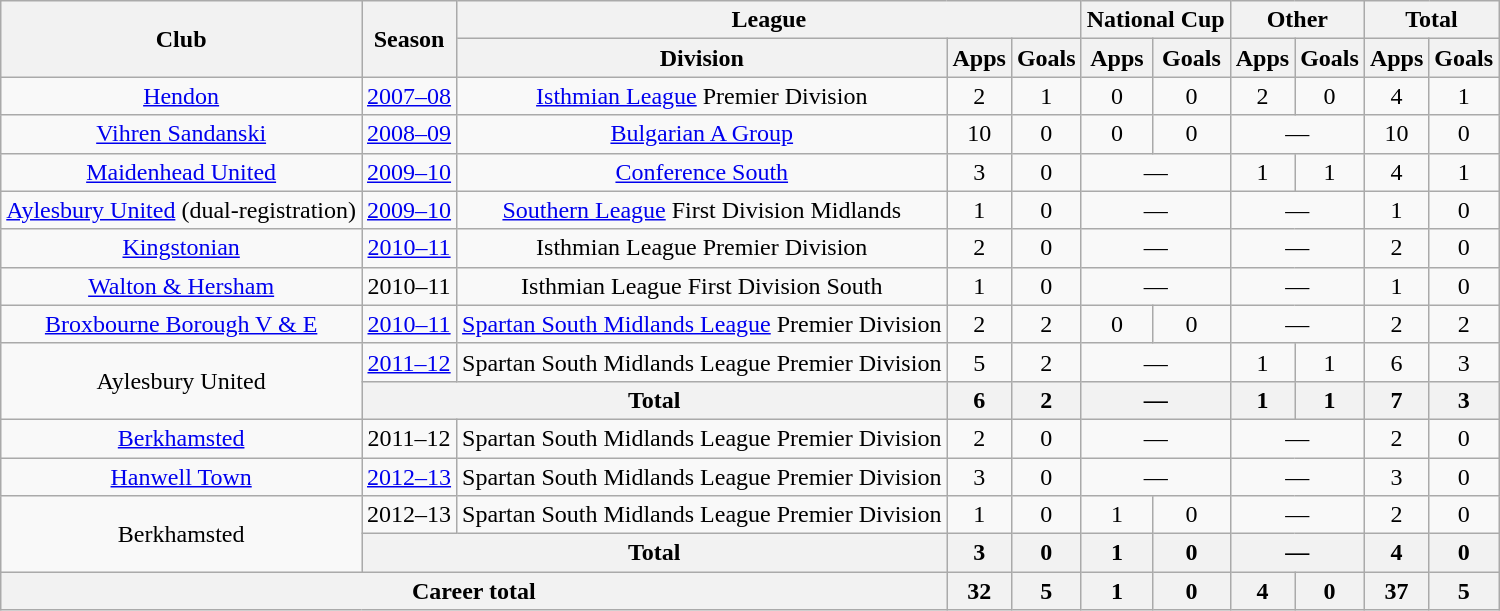<table class="wikitable" style="text-align: center;">
<tr>
<th rowspan="2">Club</th>
<th rowspan="2">Season</th>
<th colspan="3">League</th>
<th colspan="2">National Cup</th>
<th colspan="2">Other</th>
<th colspan="2">Total</th>
</tr>
<tr>
<th>Division</th>
<th>Apps</th>
<th>Goals</th>
<th>Apps</th>
<th>Goals</th>
<th>Apps</th>
<th>Goals</th>
<th>Apps</th>
<th>Goals</th>
</tr>
<tr>
<td><a href='#'>Hendon</a></td>
<td><a href='#'>2007–08</a></td>
<td><a href='#'>Isthmian League</a> Premier Division</td>
<td>2</td>
<td>1</td>
<td>0</td>
<td>0</td>
<td>2</td>
<td>0</td>
<td>4</td>
<td>1</td>
</tr>
<tr>
<td><a href='#'>Vihren Sandanski</a></td>
<td><a href='#'>2008–09</a></td>
<td><a href='#'>Bulgarian A Group</a></td>
<td>10</td>
<td>0</td>
<td>0</td>
<td>0</td>
<td colspan="2">—</td>
<td>10</td>
<td>0</td>
</tr>
<tr>
<td><a href='#'>Maidenhead United</a></td>
<td><a href='#'>2009–10</a></td>
<td><a href='#'>Conference South</a></td>
<td>3</td>
<td>0</td>
<td colspan="2">—</td>
<td>1</td>
<td>1</td>
<td>4</td>
<td>1</td>
</tr>
<tr>
<td><a href='#'>Aylesbury United</a> (dual-registration)</td>
<td><a href='#'>2009–10</a></td>
<td><a href='#'>Southern League</a> First Division Midlands</td>
<td>1</td>
<td>0</td>
<td colspan="2">—</td>
<td colspan="2">—</td>
<td>1</td>
<td>0</td>
</tr>
<tr>
<td><a href='#'>Kingstonian</a></td>
<td><a href='#'>2010–11</a></td>
<td>Isthmian League Premier Division</td>
<td>2</td>
<td>0</td>
<td colspan="2">—</td>
<td colspan="2">—</td>
<td>2</td>
<td>0</td>
</tr>
<tr>
<td><a href='#'>Walton & Hersham</a></td>
<td>2010–11</td>
<td>Isthmian League First Division South</td>
<td>1</td>
<td>0</td>
<td colspan="2">—</td>
<td colspan="2">—</td>
<td>1</td>
<td>0</td>
</tr>
<tr>
<td><a href='#'>Broxbourne Borough V & E</a></td>
<td><a href='#'>2010–11</a></td>
<td><a href='#'>Spartan South Midlands League</a> Premier Division</td>
<td>2</td>
<td>2</td>
<td>0</td>
<td>0</td>
<td colspan="2">—</td>
<td>2</td>
<td>2</td>
</tr>
<tr>
<td rowspan="2">Aylesbury United</td>
<td><a href='#'>2011–12</a></td>
<td>Spartan South Midlands League Premier Division</td>
<td>5</td>
<td>2</td>
<td colspan="2">—</td>
<td>1</td>
<td>1</td>
<td>6</td>
<td>3</td>
</tr>
<tr>
<th colspan="2">Total</th>
<th>6</th>
<th>2</th>
<th colspan="2">—</th>
<th>1</th>
<th>1</th>
<th>7</th>
<th>3</th>
</tr>
<tr>
<td><a href='#'>Berkhamsted</a></td>
<td>2011–12</td>
<td>Spartan South Midlands League Premier Division</td>
<td>2</td>
<td>0</td>
<td colspan="2">—</td>
<td colspan="2">—</td>
<td>2</td>
<td>0</td>
</tr>
<tr>
<td><a href='#'>Hanwell Town</a></td>
<td><a href='#'>2012–13</a></td>
<td>Spartan South Midlands League Premier Division</td>
<td>3</td>
<td>0</td>
<td colspan="2">—</td>
<td colspan="2">—</td>
<td>3</td>
<td>0</td>
</tr>
<tr>
<td rowspan="2">Berkhamsted</td>
<td>2012–13</td>
<td>Spartan South Midlands League Premier Division</td>
<td>1</td>
<td>0</td>
<td>1</td>
<td>0</td>
<td colspan="2">—</td>
<td>2</td>
<td>0</td>
</tr>
<tr>
<th colspan="2">Total</th>
<th>3</th>
<th>0</th>
<th>1</th>
<th>0</th>
<th colspan="2">—</th>
<th>4</th>
<th>0</th>
</tr>
<tr>
<th colspan="3">Career total</th>
<th>32</th>
<th>5</th>
<th>1</th>
<th>0</th>
<th>4</th>
<th>0</th>
<th>37</th>
<th>5</th>
</tr>
</table>
